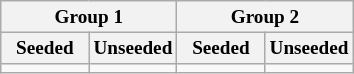<table class="wikitable" style="font-size:80%">
<tr>
<th colspan="2">Group 1</th>
<th colspan="2">Group 2</th>
</tr>
<tr>
<th width=25%>Seeded</th>
<th width=25%>Unseeded</th>
<th width=25%>Seeded</th>
<th width=25%>Unseeded</th>
</tr>
<tr>
<td valign=top></td>
<td valign=top></td>
<td valign=top></td>
<td valign=top></td>
</tr>
</table>
